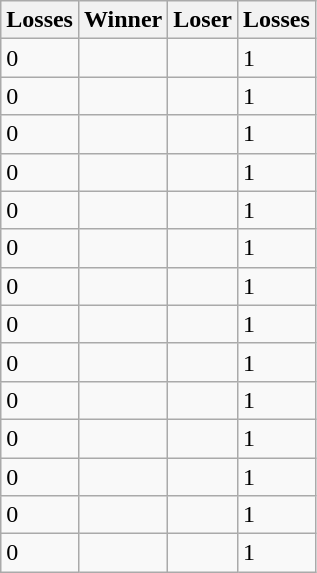<table class=wikitable>
<tr>
<th>Losses</th>
<th>Winner</th>
<th>Loser</th>
<th>Losses</th>
</tr>
<tr>
<td>0</td>
<td></td>
<td></td>
<td>1</td>
</tr>
<tr>
<td>0</td>
<td></td>
<td></td>
<td>1</td>
</tr>
<tr>
<td>0</td>
<td></td>
<td></td>
<td>1</td>
</tr>
<tr>
<td>0</td>
<td></td>
<td></td>
<td>1</td>
</tr>
<tr>
<td>0</td>
<td></td>
<td></td>
<td>1</td>
</tr>
<tr>
<td>0</td>
<td></td>
<td></td>
<td>1</td>
</tr>
<tr>
<td>0</td>
<td></td>
<td></td>
<td>1</td>
</tr>
<tr>
<td>0</td>
<td></td>
<td></td>
<td>1</td>
</tr>
<tr>
<td>0</td>
<td></td>
<td></td>
<td>1</td>
</tr>
<tr>
<td>0</td>
<td></td>
<td></td>
<td>1</td>
</tr>
<tr>
<td>0</td>
<td></td>
<td></td>
<td>1</td>
</tr>
<tr>
<td>0</td>
<td></td>
<td></td>
<td>1</td>
</tr>
<tr>
<td>0</td>
<td></td>
<td></td>
<td>1</td>
</tr>
<tr>
<td>0</td>
<td></td>
<td></td>
<td>1</td>
</tr>
</table>
